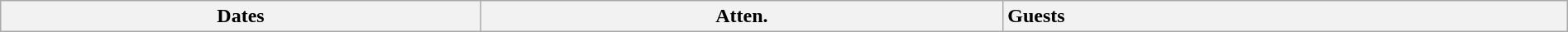<table class="wikitable" width="100%">
<tr>
<th>Dates</th>
<th>Atten.</th>
<th style="text-align:left;">Guests<br>
























</th>
</tr>
</table>
